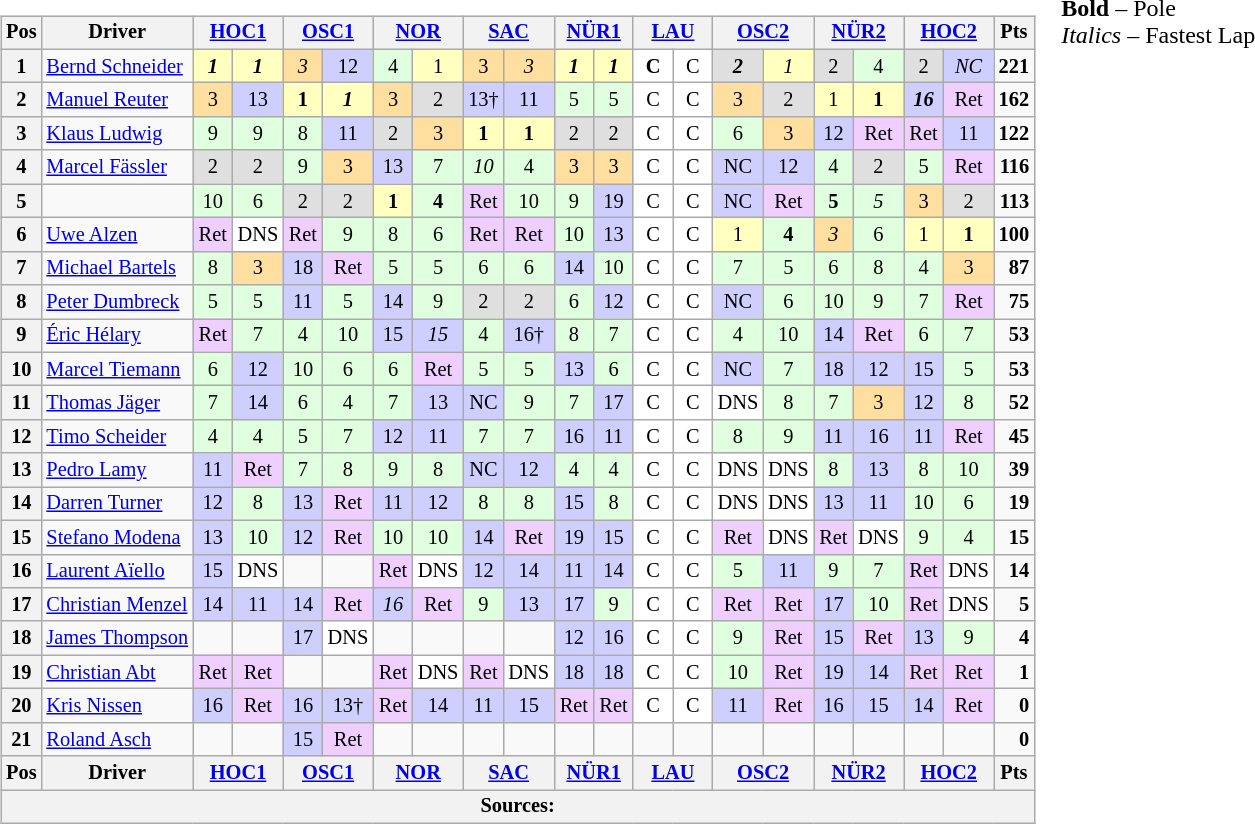<table>
<tr>
<td><br><table class="wikitable" style="font-size: 85%; text-align: center;">
<tr valign="top">
<th valign="middle">Pos</th>
<th valign="middle">Driver</th>
<th colspan=2><a href='#'>HOC1</a></th>
<th colspan=2><a href='#'>OSC1</a></th>
<th colspan=2><a href='#'>NOR</a></th>
<th colspan=2><a href='#'>SAC</a></th>
<th colspan=2><a href='#'>NÜR1</a></th>
<th colspan=2><a href='#'>LAU</a></th>
<th colspan=2><a href='#'>OSC2</a></th>
<th colspan=2><a href='#'>NÜR2</a></th>
<th colspan=2><a href='#'>HOC2</a></th>
<th valign="middle">Pts</th>
</tr>
<tr>
<th>1</th>
<td align="left"> <a href='#'>Bernd Schneider</a></td>
<td style="background:#FFFFBF;" width="20"><strong><em>1</em></strong></td>
<td style="background:#FFFFBF;" width="20"><strong><em>1</em></strong></td>
<td style="background:#FFDF9F;"><em>3</em></td>
<td style="background:#CFCFFF;">12</td>
<td style="background:#DFFFDF;">4</td>
<td style="background:#FFFFBF;" width="20">1</td>
<td style="background:#FFDF9F;">3</td>
<td style="background:#FFDF9F;"><em>3</em></td>
<td style="background:#FFFFBF;" width="20"><strong><em>1</em></strong></td>
<td style="background:#FFFFBF;" width="20"><strong><em>1</em></strong></td>
<td style="background:#FFFFFF;" width="20"><strong>C</strong></td>
<td style="background:#FFFFFF;" width="20">C</td>
<td style="background:#DFDFDF;"><strong><em>2</em></strong></td>
<td style="background:#FFFFBF;" width="20"><em>1</em></td>
<td style="background:#DFDFDF;">2</td>
<td style="background:#DFFFDF;">4</td>
<td style="background:#DFDFDF;">2</td>
<td style="background:#CFCFFF;"><em>NC</em></td>
<td align=right><strong>221</strong></td>
</tr>
<tr>
<th>2</th>
<td align="left"> <a href='#'>Manuel Reuter</a></td>
<td style="background:#FFDF9F;">3</td>
<td style="background:#CFCFFF;">13</td>
<td style="background:#FFFFBF;" width="20"><strong>1</strong></td>
<td style="background:#FFFFBF;" width="20"><strong><em>1</em></strong></td>
<td style="background:#FFDF9F;">3</td>
<td style="background:#DFDFDF;">2</td>
<td style="background:#CFCFFF;">13†</td>
<td style="background:#CFCFFF;">11</td>
<td style="background:#DFFFDF;">5</td>
<td style="background:#DFFFDF;">5</td>
<td style="background:#FFFFFF;">C</td>
<td style="background:#FFFFFF;">C</td>
<td style="background:#FFDF9F;">3</td>
<td style="background:#DFDFDF;">2</td>
<td style="background:#FFFFBF;" width="20">1</td>
<td style="background:#FFFFBF;" width="20"><strong>1</strong></td>
<td style="background:#CFCFFF;"><strong><em>16</em></strong></td>
<td style="background:#EFCFFF;">Ret</td>
<td align=right><strong>162</strong></td>
</tr>
<tr>
<th>3</th>
<td align="left"> <a href='#'>Klaus Ludwig</a></td>
<td style="background:#DFFFDF;">9</td>
<td style="background:#DFFFDF;">9</td>
<td style="background:#DFFFDF;">8</td>
<td style="background:#CFCFFF;">11</td>
<td style="background:#DFDFDF;">2</td>
<td style="background:#FFDF9F;">3</td>
<td style="background:#FFFFBF;" width="20"><strong>1</strong></td>
<td style="background:#FFFFBF;" width="20"><strong>1</strong></td>
<td style="background:#DFDFDF;">2</td>
<td style="background:#DFDFDF;">2</td>
<td style="background:#FFFFFF;">C</td>
<td style="background:#FFFFFF;">C</td>
<td style="background:#DFFFDF;">6</td>
<td style="background:#FFDF9F;">3</td>
<td style="background:#CFCFFF;">12</td>
<td style="background:#EFCFFF;">Ret</td>
<td style="background:#EFCFFF;">Ret</td>
<td style="background:#CFCFFF;">11</td>
<td align=right><strong>122</strong></td>
</tr>
<tr>
<th>4</th>
<td align="left"> <a href='#'>Marcel Fässler</a></td>
<td style="background:#DFDFDF;">2</td>
<td style="background:#DFDFDF;">2</td>
<td style="background:#DFFFDF;">9</td>
<td style="background:#FFDF9F;">3</td>
<td style="background:#CFCFFF;">13</td>
<td style="background:#DFFFDF;">7</td>
<td style="background:#DFFFDF;"><em>10</em></td>
<td style="background:#DFFFDF;">4</td>
<td style="background:#FFDF9F;">3</td>
<td style="background:#FFDF9F;">3</td>
<td style="background:#FFFFFF;">C</td>
<td style="background:#FFFFFF;">C</td>
<td style="background:#CFCFFF;">NC</td>
<td style="background:#CFCFFF;">12</td>
<td style="background:#DFFFDF;">4</td>
<td style="background:#DFDFDF;">2</td>
<td style="background:#DFFFDF;">5</td>
<td style="background:#EFCFFF;">Ret</td>
<td align=right><strong>116</strong></td>
</tr>
<tr>
<th>5</th>
<td align="left"></td>
<td style="background:#DFFFDF;">10</td>
<td style="background:#DFFFDF;">6</td>
<td style="background:#DFDFDF;">2</td>
<td style="background:#DFDFDF;">2</td>
<td style="background:#FFFFBF;" width="20"><strong>1</strong></td>
<td style="background:#DFFFDF;"><strong>4</strong></td>
<td style="background:#EFCFFF;">Ret</td>
<td style="background:#DFFFDF;">10</td>
<td style="background:#DFFFDF;">9</td>
<td style="background:#CFCFFF;">19</td>
<td style="background:#FFFFFF;">C</td>
<td style="background:#FFFFFF;">C</td>
<td style="background:#CFCFFF;">NC</td>
<td style="background:#EFCFFF;">Ret</td>
<td style="background:#DFFFDF;"><strong>5</strong></td>
<td style="background:#DFFFDF;"><em>5</em></td>
<td style="background:#FFDF9F;">3</td>
<td style="background:#DFDFDF;">2</td>
<td align=right><strong>113</strong></td>
</tr>
<tr>
<th>6</th>
<td align="left"> <a href='#'>Uwe Alzen</a></td>
<td style="background:#EFCFFF;">Ret</td>
<td style="background:#FFFFFF;">DNS</td>
<td style="background:#EFCFFF;">Ret</td>
<td style="background:#DFFFDF;">9</td>
<td style="background:#DFFFDF;">8</td>
<td style="background:#DFFFDF;">6</td>
<td style="background:#EFCFFF;">Ret</td>
<td style="background:#EFCFFF;">Ret</td>
<td style="background:#DFFFDF;">10</td>
<td style="background:#CFCFFF;">13</td>
<td style="background:#FFFFFF;">C</td>
<td style="background:#FFFFFF;">C</td>
<td style="background:#FFFFBF;" width="20">1</td>
<td style="background:#DFFFDF;"><strong>4</strong></td>
<td style="background:#FFDF9F;"><em>3</em></td>
<td style="background:#DFFFDF;">6</td>
<td style="background:#FFFFBF;" width="20">1</td>
<td style="background:#FFFFBF;" width="20"><strong>1</strong></td>
<td align=right><strong>100</strong></td>
</tr>
<tr>
<th>7</th>
<td align="left"> <a href='#'>Michael Bartels</a></td>
<td style="background:#DFFFDF;">8</td>
<td style="background:#FFDF9F;">3</td>
<td style="background:#CFCFFF;">18</td>
<td style="background:#EFCFFF;">Ret</td>
<td style="background:#DFFFDF;">5</td>
<td style="background:#DFFFDF;">5</td>
<td style="background:#DFFFDF;">6</td>
<td style="background:#DFFFDF;">6</td>
<td style="background:#CFCFFF;">14</td>
<td style="background:#DFFFDF;">10</td>
<td style="background:#FFFFFF;">C</td>
<td style="background:#FFFFFF;">C</td>
<td style="background:#DFFFDF;">7</td>
<td style="background:#DFFFDF;">5</td>
<td style="background:#DFFFDF;">6</td>
<td style="background:#DFFFDF;">8</td>
<td style="background:#DFFFDF;">4</td>
<td style="background:#FFDF9F;">3</td>
<td align=right><strong>87</strong></td>
</tr>
<tr>
<th>8</th>
<td align="left"> <a href='#'>Peter Dumbreck</a></td>
<td style="background:#DFFFDF;">5</td>
<td style="background:#DFFFDF;">5</td>
<td style="background:#CFCFFF;">11</td>
<td style="background:#DFFFDF;">5</td>
<td style="background:#CFCFFF;">14</td>
<td style="background:#DFFFDF;">9</td>
<td style="background:#DFDFDF;">2</td>
<td style="background:#DFDFDF;">2</td>
<td style="background:#DFFFDF;">6</td>
<td style="background:#CFCFFF;">12</td>
<td style="background:#FFFFFF;">C</td>
<td style="background:#FFFFFF;">C</td>
<td style="background:#CFCFFF;">NC</td>
<td style="background:#DFFFDF;">6</td>
<td style="background:#DFFFDF;">10</td>
<td style="background:#DFFFDF;">9</td>
<td style="background:#DFFFDF;">7</td>
<td style="background:#EFCFFF;">Ret</td>
<td align=right><strong>75</strong></td>
</tr>
<tr>
<th>9</th>
<td align="left"> <a href='#'>Éric Hélary</a></td>
<td style="background:#EFCFFF;">Ret</td>
<td style="background:#DFFFDF;">7</td>
<td style="background:#DFFFDF;">4</td>
<td style="background:#DFFFDF;">10</td>
<td style="background:#CFCFFF;">15</td>
<td style="background:#CFCFFF;"><em>15</em></td>
<td style="background:#DFFFDF;">4</td>
<td style="background:#CFCFFF;">16†</td>
<td style="background:#DFFFDF;">8</td>
<td style="background:#DFFFDF;">7</td>
<td style="background:#FFFFFF;">C</td>
<td style="background:#FFFFFF;">C</td>
<td style="background:#DFFFDF;">4</td>
<td style="background:#DFFFDF;">10</td>
<td style="background:#CFCFFF;">14</td>
<td style="background:#EFCFFF;">Ret</td>
<td style="background:#DFFFDF;">6</td>
<td style="background:#DFFFDF;">7</td>
<td align=right><strong>53</strong></td>
</tr>
<tr>
<th>10</th>
<td align="left"> <a href='#'>Marcel Tiemann</a></td>
<td style="background:#DFFFDF;">6</td>
<td style="background:#CFCFFF;">12</td>
<td style="background:#DFFFDF;">10</td>
<td style="background:#DFFFDF;">6</td>
<td style="background:#DFFFDF;">6</td>
<td style="background:#EFCFFF;">Ret</td>
<td style="background:#DFFFDF;">5</td>
<td style="background:#DFFFDF;">5</td>
<td style="background:#CFCFFF;">13</td>
<td style="background:#DFFFDF;">6</td>
<td style="background:#FFFFFF;">C</td>
<td style="background:#FFFFFF;">C</td>
<td style="background:#CFCFFF;">NC</td>
<td style="background:#DFFFDF;">7</td>
<td style="background:#CFCFFF;">18</td>
<td style="background:#CFCFFF;">12</td>
<td style="background:#CFCFFF;">15</td>
<td style="background:#DFFFDF;">5</td>
<td align=right><strong>53</strong></td>
</tr>
<tr>
<th>11</th>
<td align="left"> <a href='#'>Thomas Jäger</a></td>
<td style="background:#DFFFDF;">7</td>
<td style="background:#CFCFFF;">14</td>
<td style="background:#DFFFDF;">6</td>
<td style="background:#DFFFDF;">4</td>
<td style="background:#DFFFDF;">7</td>
<td style="background:#CFCFFF;">13</td>
<td style="background:#CFCFFF;">NC</td>
<td style="background:#DFFFDF;">9</td>
<td style="background:#DFFFDF;">7</td>
<td style="background:#CFCFFF;">17</td>
<td style="background:#FFFFFF;">C</td>
<td style="background:#FFFFFF;">C</td>
<td style="background:#FFFFFF;">DNS</td>
<td style="background:#DFFFDF;">8</td>
<td style="background:#DFFFDF;">7</td>
<td style="background:#FFDF9F;">3</td>
<td style="background:#CFCFFF;">12</td>
<td style="background:#DFFFDF;">8</td>
<td align=right><strong>52</strong></td>
</tr>
<tr>
<th>12</th>
<td align="left"> <a href='#'>Timo Scheider</a></td>
<td style="background:#DFFFDF;">4</td>
<td style="background:#DFFFDF;">4</td>
<td style="background:#DFFFDF;">5</td>
<td style="background:#DFFFDF;">7</td>
<td style="background:#CFCFFF;">12</td>
<td style="background:#CFCFFF;">11</td>
<td style="background:#DFFFDF;">7</td>
<td style="background:#DFFFDF;">7</td>
<td style="background:#CFCFFF;">16</td>
<td style="background:#CFCFFF;">11</td>
<td style="background:#FFFFFF;">C</td>
<td style="background:#FFFFFF;">C</td>
<td style="background:#DFFFDF;">8</td>
<td style="background:#DFFFDF;">9</td>
<td style="background:#CFCFFF;">11</td>
<td style="background:#CFCFFF;">16</td>
<td style="background:#CFCFFF;">11</td>
<td style="background:#EFCFFF;">Ret</td>
<td align=right><strong>45</strong></td>
</tr>
<tr>
<th>13</th>
<td align="left"> <a href='#'>Pedro Lamy</a></td>
<td style="background:#CFCFFF;">11</td>
<td style="background:#EFCFFF;">Ret</td>
<td style="background:#DFFFDF;">7</td>
<td style="background:#DFFFDF;">8</td>
<td style="background:#DFFFDF;">9</td>
<td style="background:#DFFFDF;">8</td>
<td style="background:#CFCFFF;">NC</td>
<td style="background:#CFCFFF;">12</td>
<td style="background:#DFFFDF;">4</td>
<td style="background:#DFFFDF;">4</td>
<td style="background:#FFFFFF;">C</td>
<td style="background:#FFFFFF;">C</td>
<td style="background:#FFFFFF;">DNS</td>
<td style="background:#FFFFFF;">DNS</td>
<td style="background:#DFFFDF;">8</td>
<td style="background:#CFCFFF;">13</td>
<td style="background:#DFFFDF;">8</td>
<td style="background:#DFFFDF;">10</td>
<td align=right><strong>39</strong></td>
</tr>
<tr>
<th>14</th>
<td align="left"> <a href='#'>Darren Turner</a></td>
<td style="background:#CFCFFF;">12</td>
<td style="background:#DFFFDF;">8</td>
<td style="background:#CFCFFF;">13</td>
<td style="background:#EFCFFF;">Ret</td>
<td style="background:#CFCFFF;">11</td>
<td style="background:#CFCFFF;">12</td>
<td style="background:#DFFFDF;">8</td>
<td style="background:#DFFFDF;">8</td>
<td style="background:#CFCFFF;">15</td>
<td style="background:#DFFFDF;">8</td>
<td style="background:#FFFFFF;">C</td>
<td style="background:#FFFFFF;">C</td>
<td style="background:#FFFFFF;">DNS</td>
<td style="background:#FFFFFF;">DNS</td>
<td style="background:#CFCFFF;">13</td>
<td style="background:#CFCFFF;">11</td>
<td style="background:#DFFFDF;">10</td>
<td style="background:#DFFFDF;">6</td>
<td align=right><strong>19</strong></td>
</tr>
<tr>
<th>15</th>
<td align="left"> <a href='#'>Stefano Modena</a></td>
<td style="background:#CFCFFF;">13</td>
<td style="background:#DFFFDF;">10</td>
<td style="background:#CFCFFF;">12</td>
<td style="background:#EFCFFF;">Ret</td>
<td style="background:#DFFFDF;">10</td>
<td style="background:#DFFFDF;">10</td>
<td style="background:#CFCFFF;">14</td>
<td style="background:#EFCFFF;">Ret</td>
<td style="background:#CFCFFF;">19</td>
<td style="background:#CFCFFF;">15</td>
<td style="background:#FFFFFF;">C</td>
<td style="background:#FFFFFF;">C</td>
<td style="background:#EFCFFF;">Ret</td>
<td style="background:#FFFFFF;">DNS</td>
<td style="background:#EFCFFF;">Ret</td>
<td style="background:#FFFFFF;">DNS</td>
<td style="background:#DFFFDF;">9</td>
<td style="background:#DFFFDF;">4</td>
<td align=right><strong>15</strong></td>
</tr>
<tr>
<th>16</th>
<td align="left"> <a href='#'>Laurent Aïello</a></td>
<td style="background:#CFCFFF;">15</td>
<td style="background:#FFFFFF;">DNS</td>
<td></td>
<td></td>
<td style="background:#EFCFFF;">Ret</td>
<td style="background:#FFFFFF;">DNS</td>
<td style="background:#CFCFFF;">12</td>
<td style="background:#CFCFFF;">14</td>
<td style="background:#CFCFFF;">11</td>
<td style="background:#CFCFFF;">14</td>
<td style="background:#FFFFFF;">C</td>
<td style="background:#FFFFFF;">C</td>
<td style="background:#DFFFDF;">5</td>
<td style="background:#CFCFFF;">11</td>
<td style="background:#DFFFDF;">9</td>
<td style="background:#DFFFDF;">7</td>
<td style="background:#EFCFFF;">Ret</td>
<td style="background:#FFFFFF;">DNS</td>
<td align=right><strong>14</strong></td>
</tr>
<tr>
<th>17</th>
<td align="left"> <a href='#'>Christian Menzel</a></td>
<td style="background:#CFCFFF;">14</td>
<td style="background:#CFCFFF;">11</td>
<td style="background:#CFCFFF;">14</td>
<td style="background:#EFCFFF;">Ret</td>
<td style="background:#CFCFFF;"><em>16</em></td>
<td style="background:#EFCFFF;">Ret</td>
<td style="background:#DFFFDF;">9</td>
<td style="background:#CFCFFF;">13</td>
<td style="background:#CFCFFF;">17</td>
<td style="background:#DFFFDF;">9</td>
<td style="background:#FFFFFF;">C</td>
<td style="background:#FFFFFF;">C</td>
<td style="background:#EFCFFF;">Ret</td>
<td style="background:#EFCFFF;">Ret</td>
<td style="background:#CFCFFF;">17</td>
<td style="background:#DFFFDF;">10</td>
<td style="background:#EFCFFF;">Ret</td>
<td style="background:#FFFFFF;">DNS</td>
<td align=right><strong>5</strong></td>
</tr>
<tr>
<th>18</th>
<td align="left"> <a href='#'>James Thompson</a></td>
<td></td>
<td></td>
<td style="background:#CFCFFF;">17</td>
<td style="background:#FFFFFF;">DNS</td>
<td></td>
<td></td>
<td></td>
<td></td>
<td style="background:#CFCFFF;">12</td>
<td style="background:#CFCFFF;">16</td>
<td style="background:#FFFFFF;">C</td>
<td style="background:#FFFFFF;">C</td>
<td style="background:#DFFFDF;">9</td>
<td style="background:#EFCFFF;">Ret</td>
<td style="background:#CFCFFF;">15</td>
<td style="background:#EFCFFF;">Ret</td>
<td style="background:#CFCFFF;">13</td>
<td style="background:#DFFFDF;">9</td>
<td align=right><strong>4</strong></td>
</tr>
<tr>
<th>19</th>
<td align="left"> <a href='#'>Christian Abt</a></td>
<td style="background:#EFCFFF;">Ret</td>
<td style="background:#EFCFFF;">Ret</td>
<td></td>
<td></td>
<td style="background:#EFCFFF;">Ret</td>
<td style="background:#FFFFFF;">DNS</td>
<td style="background:#EFCFFF;">Ret</td>
<td style="background:#FFFFFF;">DNS</td>
<td style="background:#CFCFFF;">18</td>
<td style="background:#CFCFFF;">18</td>
<td style="background:#FFFFFF;">C</td>
<td style="background:#FFFFFF;">C</td>
<td style="background:#DFFFDF;">10</td>
<td style="background:#EFCFFF;">Ret</td>
<td style="background:#CFCFFF;">19</td>
<td style="background:#CFCFFF;">14</td>
<td style="background:#EFCFFF;">Ret</td>
<td style="background:#EFCFFF;">Ret</td>
<td align=right><strong>1</strong></td>
</tr>
<tr>
<th>20</th>
<td align="left"> <a href='#'>Kris Nissen</a></td>
<td style="background:#CFCFFF;">16</td>
<td style="background:#EFCFFF;">Ret</td>
<td style="background:#CFCFFF;">16</td>
<td style="background:#CFCFFF;">13†</td>
<td style="background:#EFCFFF;">Ret</td>
<td style="background:#CFCFFF;">14</td>
<td style="background:#CFCFFF;">11</td>
<td style="background:#CFCFFF;">15</td>
<td style="background:#EFCFFF;">Ret</td>
<td style="background:#EFCFFF;">Ret</td>
<td style="background:#FFFFFF;">C</td>
<td style="background:#FFFFFF;">C</td>
<td style="background:#CFCFFF;">11</td>
<td style="background:#EFCFFF;">Ret</td>
<td style="background:#CFCFFF;">16</td>
<td style="background:#CFCFFF;">15</td>
<td style="background:#CFCFFF;">14</td>
<td style="background:#EFCFFF;">Ret</td>
<td align=right><strong>0</strong></td>
</tr>
<tr>
<th>21</th>
<td align="left"> <a href='#'>Roland Asch</a></td>
<td></td>
<td></td>
<td style="background:#CFCFFF;">15</td>
<td style="background:#EFCFFF;">Ret</td>
<td></td>
<td></td>
<td></td>
<td></td>
<td></td>
<td></td>
<td></td>
<td></td>
<td></td>
<td></td>
<td></td>
<td></td>
<td></td>
<td></td>
<td align=right><strong>0</strong></td>
</tr>
<tr>
<th valign="middle">Pos</th>
<th valign="middle">Driver</th>
<th colspan=2><a href='#'>HOC1</a></th>
<th colspan=2><a href='#'>OSC1</a></th>
<th colspan=2><a href='#'>NOR</a></th>
<th colspan=2><a href='#'>SAC</a></th>
<th colspan=2><a href='#'>NÜR1</a></th>
<th colspan=2><a href='#'>LAU</a></th>
<th colspan=2><a href='#'>OSC2</a></th>
<th colspan=2><a href='#'>NÜR2</a></th>
<th colspan=2><a href='#'>HOC2</a></th>
<th valign="middle">Pts</th>
</tr>
<tr>
<th colspan="21">Sources:</th>
</tr>
</table>
</td>
<td valign="top"><br>
<span><strong>Bold</strong> – Pole<br>
<em>Italics</em> – Fastest Lap</span></td>
</tr>
</table>
